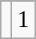<table class="wikitable">
<tr>
</tr>
<tr align=center>
<td><a href='#'><strong></strong></a></td>
<td>1</td>
</tr>
</table>
